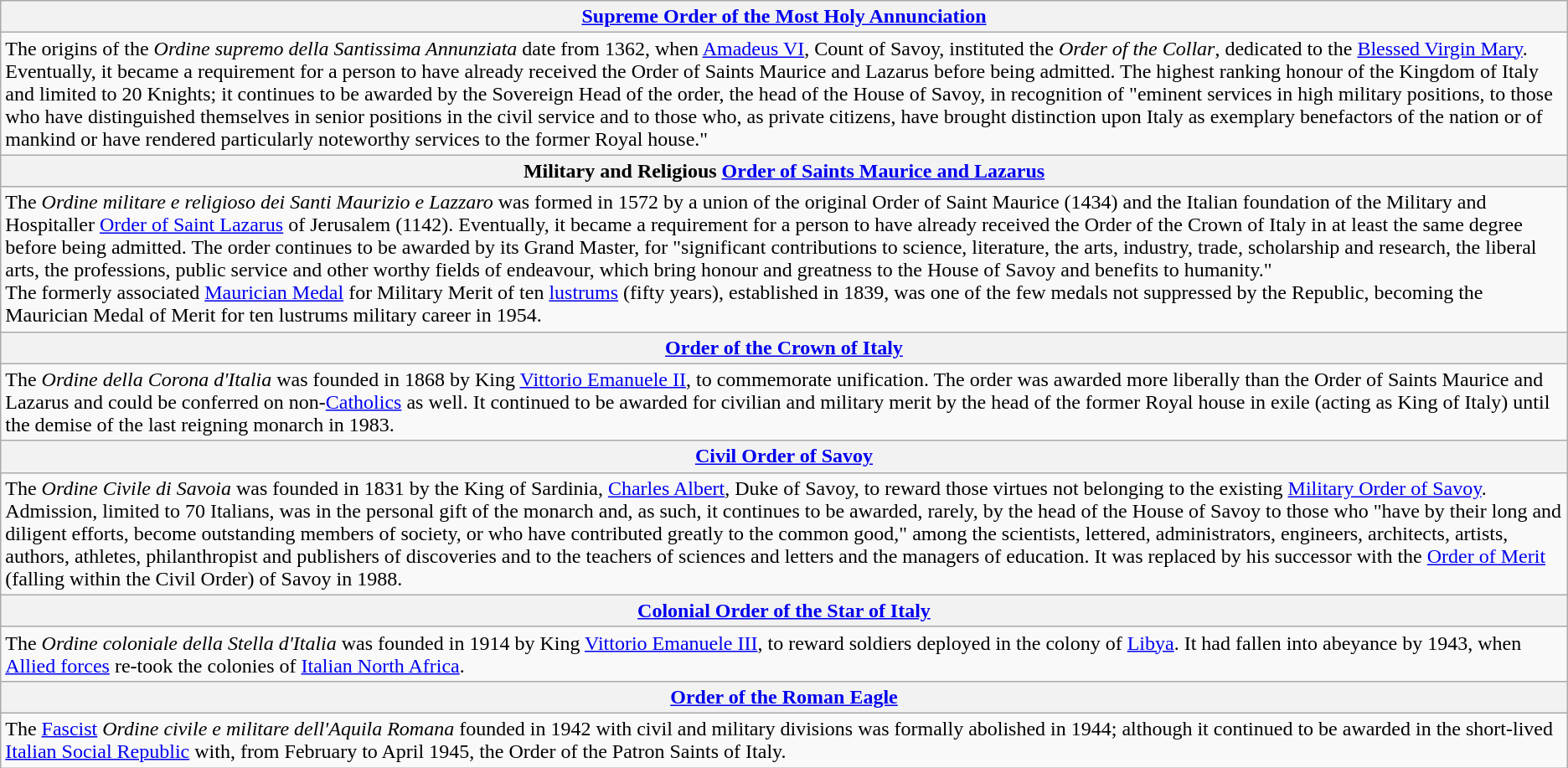<table class="wikitable">
<tr style="text-align:left">
<th> <a href='#'>Supreme Order of the Most Holy Annunciation</a></th>
</tr>
<tr>
<td>The origins of the <em>Ordine supremo della Santissima Annunziata</em> date from 1362, when <a href='#'>Amadeus VI</a>, Count of Savoy, instituted the <em>Order of the Collar</em>, dedicated to the <a href='#'>Blessed Virgin Mary</a>. Eventually, it became a requirement for a person to have already received the Order of Saints Maurice and Lazarus before being admitted. The highest ranking honour of the Kingdom of Italy and limited to 20 Knights; it continues to be awarded by the Sovereign Head of the order, the head of the House of Savoy, in recognition of "eminent services in high military positions, to those who have distinguished themselves in senior positions in the civil service and to those who, as private citizens, have brought distinction upon Italy as exemplary benefactors of the nation or of mankind or have rendered particularly noteworthy services to the former Royal house."</td>
</tr>
<tr>
<th> Military and Religious <a href='#'>Order of Saints Maurice and Lazarus</a></th>
</tr>
<tr>
<td>The <em>Ordine militare e religioso dei Santi Maurizio e Lazzaro</em> was formed in 1572 by a union of the original Order of Saint Maurice (1434) and the Italian foundation of the Military and Hospitaller <a href='#'>Order of Saint Lazarus</a> of Jerusalem (1142). Eventually, it became a requirement for a person to have already received the Order of the Crown of Italy in at least the same degree before being admitted. The order continues to be awarded by its Grand Master, for "significant contributions to science, literature, the arts, industry, trade, scholarship and research, the liberal arts, the professions, public service and other worthy fields of endeavour, which bring honour and greatness to the House of Savoy and benefits to humanity."<br>The formerly associated <a href='#'>Maurician Medal</a> for Military Merit of ten <a href='#'>lustrums</a> (fifty years), established in 1839, was one of the few medals not suppressed by the Republic, becoming the Maurician Medal of Merit for ten lustrums military career in 1954.</td>
</tr>
<tr>
<th> <a href='#'>Order of the Crown of Italy</a></th>
</tr>
<tr>
<td>The <em>Ordine della Corona d'Italia</em> was founded in 1868 by King <a href='#'>Vittorio Emanuele II</a>, to commemorate unification. The order was awarded more liberally than the Order of Saints Maurice and Lazarus and could be conferred on non-<a href='#'>Catholics</a> as well. It continued to be awarded for civilian and military merit by the head of the former Royal house in exile (acting as King of Italy) until the demise of the last reigning monarch in 1983.</td>
</tr>
<tr>
<th> <a href='#'>Civil Order of Savoy</a></th>
</tr>
<tr>
<td>The <em>Ordine Civile di Savoia</em> was founded in 1831 by the King of Sardinia, <a href='#'>Charles Albert</a>, Duke of Savoy, to reward those virtues not belonging to the existing <a href='#'>Military Order of Savoy</a>. Admission, limited to 70 Italians, was in the personal gift of the monarch and, as such, it continues to be awarded, rarely, by the head of the House of Savoy to those who "have by their long and diligent efforts, become outstanding members of society, or who have contributed greatly to the common good," among the scientists, lettered, administrators, engineers, architects, artists, authors, athletes, philanthropist and publishers of discoveries and to the teachers of sciences and letters and the managers of education. It was replaced by his successor with the <a href='#'>Order of Merit</a> (falling within the Civil Order) of Savoy in 1988.</td>
</tr>
<tr>
<th> <a href='#'>Colonial Order of the Star of Italy</a></th>
</tr>
<tr>
<td>The <em>Ordine coloniale della Stella d'Italia</em> was founded in 1914 by King <a href='#'>Vittorio Emanuele III</a>, to reward soldiers deployed in the colony of <a href='#'>Libya</a>. It had fallen into abeyance by 1943, when <a href='#'>Allied forces</a> re-took the colonies of <a href='#'>Italian North Africa</a>.</td>
</tr>
<tr>
<th> <a href='#'>Order of the Roman Eagle</a></th>
</tr>
<tr>
<td>The <a href='#'>Fascist</a> <em>Ordine civile e militare dell'Aquila Romana</em> founded in 1942 with civil and military divisions was formally abolished in 1944; although it continued to be awarded in the short-lived <a href='#'>Italian Social Republic</a> with, from February to April 1945, the Order of the Patron Saints of Italy.</td>
</tr>
</table>
